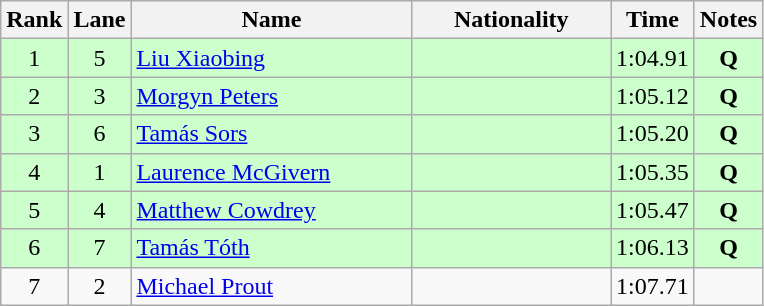<table class="wikitable sortable" style="text-align:center">
<tr>
<th>Rank</th>
<th>Lane</th>
<th style="width:180px">Name</th>
<th style="width:125px">Nationality</th>
<th>Time</th>
<th>Notes</th>
</tr>
<tr style="background:#cfc;">
<td>1</td>
<td>5</td>
<td style="text-align:left;"><a href='#'>Liu Xiaobing</a></td>
<td style="text-align:left;"></td>
<td>1:04.91</td>
<td><strong>Q</strong></td>
</tr>
<tr style="background:#cfc;">
<td>2</td>
<td>3</td>
<td style="text-align:left;"><a href='#'>Morgyn Peters</a></td>
<td style="text-align:left;"></td>
<td>1:05.12</td>
<td><strong>Q</strong></td>
</tr>
<tr style="background:#cfc;">
<td>3</td>
<td>6</td>
<td style="text-align:left;"><a href='#'>Tamás Sors</a></td>
<td style="text-align:left;"></td>
<td>1:05.20</td>
<td><strong>Q</strong></td>
</tr>
<tr style="background:#cfc;">
<td>4</td>
<td>1</td>
<td style="text-align:left;"><a href='#'>Laurence McGivern</a></td>
<td style="text-align:left;"></td>
<td>1:05.35</td>
<td><strong>Q</strong></td>
</tr>
<tr style="background:#cfc;">
<td>5</td>
<td>4</td>
<td style="text-align:left;"><a href='#'>Matthew Cowdrey</a></td>
<td style="text-align:left;"></td>
<td>1:05.47</td>
<td><strong>Q</strong></td>
</tr>
<tr style="background:#cfc;">
<td>6</td>
<td>7</td>
<td style="text-align:left;"><a href='#'>Tamás Tóth</a></td>
<td style="text-align:left;"></td>
<td>1:06.13</td>
<td><strong>Q</strong></td>
</tr>
<tr>
<td>7</td>
<td>2</td>
<td style="text-align:left;"><a href='#'>Michael Prout</a></td>
<td style="text-align:left;"></td>
<td>1:07.71</td>
<td></td>
</tr>
</table>
